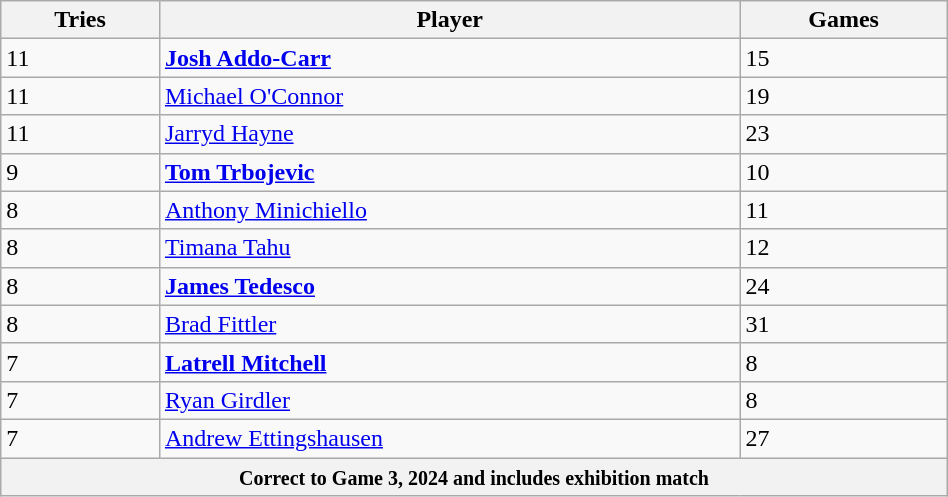<table class="wikitable" width=50%>
<tr>
<th>Tries</th>
<th>Player</th>
<th>Games</th>
</tr>
<tr>
<td>11</td>
<td><strong><a href='#'>Josh Addo-Carr</a></strong></td>
<td>15</td>
</tr>
<tr>
<td>11</td>
<td><a href='#'>Michael O'Connor</a></td>
<td>19</td>
</tr>
<tr>
<td>11</td>
<td><a href='#'>Jarryd Hayne</a></td>
<td>23</td>
</tr>
<tr>
<td>9</td>
<td><strong><a href='#'>Tom Trbojevic</a></strong></td>
<td>10</td>
</tr>
<tr>
<td>8</td>
<td><a href='#'>Anthony Minichiello</a></td>
<td>11</td>
</tr>
<tr>
<td>8</td>
<td><a href='#'>Timana Tahu</a></td>
<td>12</td>
</tr>
<tr>
<td>8</td>
<td><strong><a href='#'>James Tedesco</a></strong></td>
<td>24</td>
</tr>
<tr>
<td>8</td>
<td><a href='#'>Brad Fittler</a></td>
<td>31</td>
</tr>
<tr>
<td>7</td>
<td><strong><a href='#'>Latrell Mitchell</a></strong></td>
<td>8</td>
</tr>
<tr>
<td>7</td>
<td><a href='#'>Ryan Girdler</a></td>
<td>8</td>
</tr>
<tr>
<td>7</td>
<td><a href='#'>Andrew Ettingshausen</a></td>
<td>27</td>
</tr>
<tr>
<th colspan="3"><small>Correct to Game 3, 2024 and includes exhibition match</small></th>
</tr>
</table>
